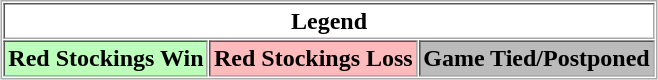<table align="center" border="1" cellpadding="2" cellspacing="1" style="border:1px solid #aaa">
<tr>
<th colspan="3">Legend</th>
</tr>
<tr>
<th bgcolor="bbffbb">Red Stockings Win</th>
<th bgcolor="ffbbbb">Red Stockings Loss</th>
<th bgcolor="bbbbbb">Game Tied/Postponed</th>
</tr>
</table>
